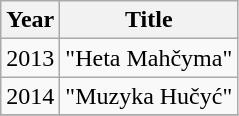<table class="wikitable">
<tr>
<th>Year</th>
<th>Title</th>
</tr>
<tr>
<td align=center>2013</td>
<td>"Heta Mahčyma"</td>
</tr>
<tr>
<td align=center>2014</td>
<td>"Muzyka Hučyć"</td>
</tr>
<tr>
</tr>
</table>
